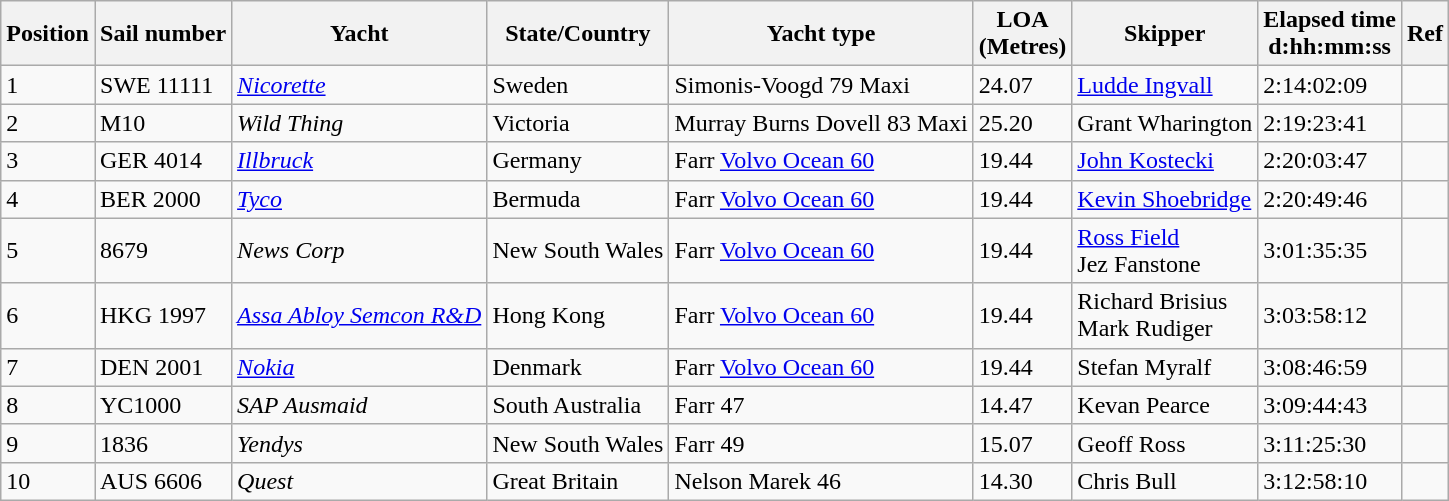<table class="wikitable">
<tr>
<th>Position</th>
<th>Sail number</th>
<th>Yacht</th>
<th>State/Country</th>
<th>Yacht type</th>
<th>LOA <br>(Metres)</th>
<th>Skipper</th>
<th>Elapsed time <br>d:hh:mm:ss</th>
<th>Ref</th>
</tr>
<tr>
<td>1</td>
<td>SWE 11111</td>
<td><em><a href='#'>Nicorette</a></em></td>
<td> Sweden</td>
<td>Simonis-Voogd 79 Maxi</td>
<td>24.07</td>
<td><a href='#'>Ludde Ingvall</a></td>
<td>2:14:02:09</td>
<td></td>
</tr>
<tr>
<td>2</td>
<td>M10</td>
<td><em>Wild Thing</em></td>
<td> Victoria</td>
<td>Murray Burns Dovell 83 Maxi</td>
<td>25.20</td>
<td>Grant Wharington</td>
<td>2:19:23:41</td>
<td></td>
</tr>
<tr>
<td>3</td>
<td>GER 4014</td>
<td><em><a href='#'>Illbruck</a></em></td>
<td> Germany</td>
<td>Farr <a href='#'>Volvo Ocean 60</a></td>
<td>19.44</td>
<td><a href='#'>John Kostecki</a></td>
<td>2:20:03:47</td>
<td></td>
</tr>
<tr>
<td>4</td>
<td>BER 2000</td>
<td><em><a href='#'>Tyco</a></em></td>
<td> Bermuda</td>
<td>Farr <a href='#'>Volvo Ocean 60</a></td>
<td>19.44</td>
<td><a href='#'>Kevin Shoebridge</a></td>
<td>2:20:49:46</td>
<td></td>
</tr>
<tr>
<td>5</td>
<td>8679</td>
<td><em>News Corp</em></td>
<td> New South Wales</td>
<td>Farr <a href='#'>Volvo Ocean 60</a></td>
<td>19.44</td>
<td><a href='#'>Ross Field</a> <br> Jez Fanstone</td>
<td>3:01:35:35</td>
<td></td>
</tr>
<tr>
<td>6</td>
<td>HKG 1997</td>
<td><em><a href='#'>Assa Abloy Semcon R&D</a></em></td>
<td> Hong Kong</td>
<td>Farr <a href='#'>Volvo Ocean 60</a></td>
<td>19.44</td>
<td>Richard Brisius <br> Mark Rudiger</td>
<td>3:03:58:12</td>
<td></td>
</tr>
<tr>
<td>7</td>
<td>DEN 2001</td>
<td><em><a href='#'>Nokia</a></em></td>
<td> Denmark</td>
<td>Farr <a href='#'>Volvo Ocean 60</a></td>
<td>19.44</td>
<td>Stefan Myralf</td>
<td>3:08:46:59</td>
<td></td>
</tr>
<tr>
<td>8</td>
<td>YC1000</td>
<td><em>SAP Ausmaid</em></td>
<td> South Australia</td>
<td>Farr 47</td>
<td>14.47</td>
<td>Kevan Pearce</td>
<td>3:09:44:43</td>
<td></td>
</tr>
<tr>
<td>9</td>
<td>1836</td>
<td><em>Yendys</em></td>
<td> New South Wales</td>
<td>Farr 49</td>
<td>15.07</td>
<td>Geoff Ross</td>
<td>3:11:25:30</td>
<td></td>
</tr>
<tr>
<td>10</td>
<td>AUS 6606</td>
<td><em>Quest</em></td>
<td> Great Britain</td>
<td>Nelson Marek 46</td>
<td>14.30</td>
<td>Chris Bull</td>
<td>3:12:58:10</td>
<td></td>
</tr>
</table>
